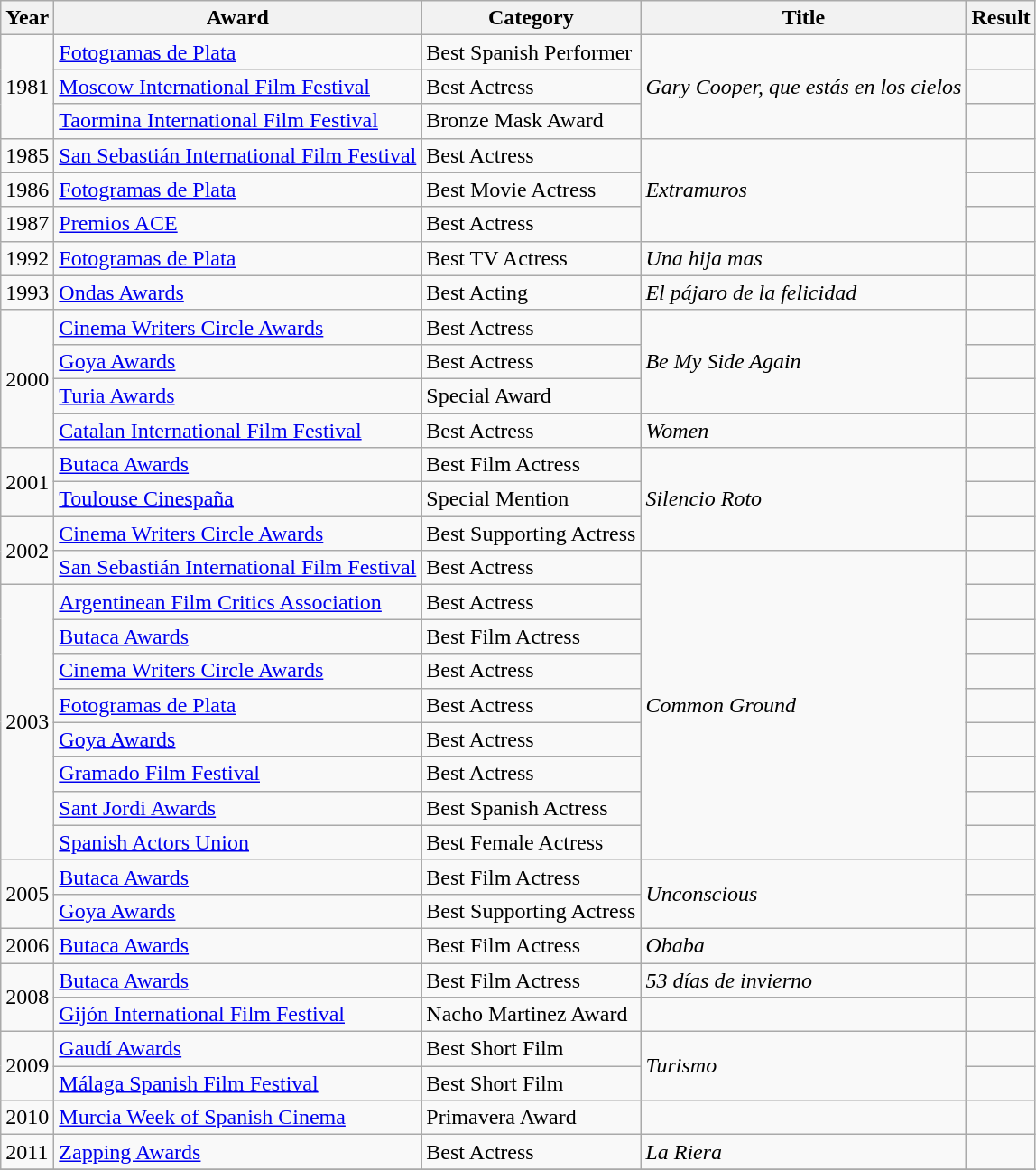<table class="wikitable sortable">
<tr>
<th>Year</th>
<th>Award</th>
<th>Category</th>
<th>Title</th>
<th>Result</th>
</tr>
<tr>
<td rowspan=3>1981</td>
<td><a href='#'>Fotogramas de Plata</a></td>
<td>Best Spanish Performer</td>
<td rowspan=3><em>Gary Cooper, que estás en los cielos</em></td>
<td></td>
</tr>
<tr>
<td><a href='#'>Moscow International Film Festival</a></td>
<td>Best Actress</td>
<td></td>
</tr>
<tr>
<td><a href='#'>Taormina International Film Festival</a></td>
<td>Bronze Mask Award</td>
<td></td>
</tr>
<tr>
<td>1985</td>
<td><a href='#'>San Sebastián International Film Festival</a></td>
<td>Best Actress</td>
<td rowspan=3><em>Extramuros</em></td>
<td></td>
</tr>
<tr>
<td>1986</td>
<td><a href='#'>Fotogramas de Plata</a></td>
<td>Best Movie Actress</td>
<td></td>
</tr>
<tr>
<td>1987</td>
<td><a href='#'>Premios ACE</a></td>
<td>Best Actress</td>
<td></td>
</tr>
<tr>
<td>1992</td>
<td><a href='#'>Fotogramas de Plata</a></td>
<td>Best TV Actress</td>
<td><em>Una hija mas</em></td>
<td></td>
</tr>
<tr>
<td>1993</td>
<td><a href='#'>Ondas Awards</a></td>
<td>Best Acting</td>
<td><em>El pájaro de la felicidad</em></td>
<td></td>
</tr>
<tr>
<td rowspan=4>2000</td>
<td><a href='#'>Cinema Writers Circle Awards</a></td>
<td>Best Actress</td>
<td rowspan=3><em>Be My Side Again</em></td>
<td></td>
</tr>
<tr>
<td><a href='#'>Goya Awards</a></td>
<td>Best Actress</td>
<td></td>
</tr>
<tr>
<td><a href='#'>Turia Awards</a></td>
<td>Special Award</td>
<td></td>
</tr>
<tr>
<td><a href='#'>Catalan International Film Festival</a></td>
<td>Best Actress</td>
<td><em>Women</em></td>
<td></td>
</tr>
<tr>
<td rowspan=2>2001</td>
<td><a href='#'>Butaca Awards</a></td>
<td>Best Film Actress</td>
<td rowspan=3><em>Silencio Roto</em></td>
<td></td>
</tr>
<tr>
<td><a href='#'>Toulouse Cinespaña</a></td>
<td>Special Mention</td>
<td></td>
</tr>
<tr>
<td rowspan=2>2002</td>
<td><a href='#'>Cinema Writers Circle Awards</a></td>
<td>Best Supporting Actress</td>
<td></td>
</tr>
<tr>
<td><a href='#'>San Sebastián International Film Festival</a></td>
<td>Best Actress</td>
<td rowspan=9><em>Common Ground</em></td>
<td></td>
</tr>
<tr>
<td rowspan=8>2003</td>
<td><a href='#'>Argentinean Film Critics Association</a></td>
<td>Best Actress</td>
<td></td>
</tr>
<tr>
<td><a href='#'>Butaca Awards</a></td>
<td>Best Film Actress</td>
<td></td>
</tr>
<tr>
<td><a href='#'>Cinema Writers Circle Awards</a></td>
<td>Best Actress</td>
<td></td>
</tr>
<tr>
<td><a href='#'>Fotogramas de Plata</a></td>
<td>Best Actress</td>
<td></td>
</tr>
<tr>
<td><a href='#'>Goya Awards</a></td>
<td>Best Actress</td>
<td></td>
</tr>
<tr>
<td><a href='#'>Gramado Film Festival</a></td>
<td>Best Actress</td>
<td></td>
</tr>
<tr>
<td><a href='#'>Sant Jordi Awards</a></td>
<td>Best Spanish Actress</td>
<td></td>
</tr>
<tr>
<td><a href='#'>Spanish Actors Union</a></td>
<td>Best Female Actress</td>
<td></td>
</tr>
<tr>
<td rowspan=2>2005</td>
<td><a href='#'>Butaca Awards</a></td>
<td>Best Film Actress</td>
<td rowspan=2><em>Unconscious</em></td>
<td></td>
</tr>
<tr>
<td><a href='#'>Goya Awards</a></td>
<td>Best Supporting Actress</td>
<td></td>
</tr>
<tr>
<td>2006</td>
<td><a href='#'>Butaca Awards</a></td>
<td>Best Film Actress</td>
<td><em>Obaba</em></td>
<td></td>
</tr>
<tr>
<td rowspan=2>2008</td>
<td><a href='#'>Butaca Awards</a></td>
<td>Best Film Actress</td>
<td><em>53 días de invierno</em></td>
<td></td>
</tr>
<tr>
<td><a href='#'>Gijón International Film Festival</a></td>
<td>Nacho Martinez Award</td>
<td></td>
<td></td>
</tr>
<tr>
<td rowspan=2>2009</td>
<td><a href='#'>Gaudí Awards</a></td>
<td>Best Short Film</td>
<td rowspan=2><em>Turismo</em></td>
<td></td>
</tr>
<tr>
<td><a href='#'>Málaga Spanish Film Festival</a></td>
<td>Best Short Film</td>
<td></td>
</tr>
<tr>
<td>2010</td>
<td><a href='#'>Murcia Week of Spanish Cinema</a></td>
<td>Primavera Award</td>
<td></td>
<td></td>
</tr>
<tr>
<td>2011</td>
<td><a href='#'>Zapping Awards</a></td>
<td>Best Actress</td>
<td><em>La Riera</em></td>
<td></td>
</tr>
<tr>
</tr>
</table>
